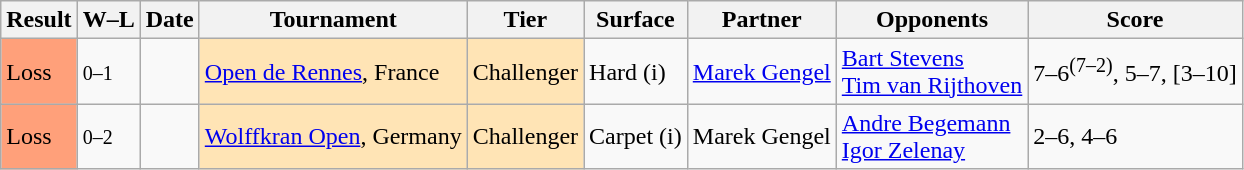<table class="sortable wikitable">
<tr>
<th>Result</th>
<th class="unsortable">W–L</th>
<th>Date</th>
<th>Tournament</th>
<th>Tier</th>
<th>Surface</th>
<th>Partner</th>
<th>Opponents</th>
<th class="unsortable">Score</th>
</tr>
<tr>
<td bgcolor=FFA07A>Loss</td>
<td><small>0–1</small></td>
<td><a href='#'></a></td>
<td style="background:moccasin;"><a href='#'>Open de Rennes</a>, France</td>
<td style="background:moccasin;">Challenger</td>
<td>Hard (i)</td>
<td> <a href='#'>Marek Gengel</a></td>
<td> <a href='#'>Bart Stevens</a><br> <a href='#'>Tim van Rijthoven</a></td>
<td>7–6<sup>(7–2)</sup>, 5–7, [3–10]</td>
</tr>
<tr>
<td bgcolor=FFA07A>Loss</td>
<td><small>0–2</small></td>
<td><a href='#'></a></td>
<td style="background:moccasin;"><a href='#'>Wolffkran Open</a>, Germany</td>
<td style="background:moccasin;">Challenger</td>
<td>Carpet (i)</td>
<td> Marek Gengel</td>
<td> <a href='#'>Andre Begemann</a><br> <a href='#'>Igor Zelenay</a></td>
<td>2–6, 4–6</td>
</tr>
</table>
